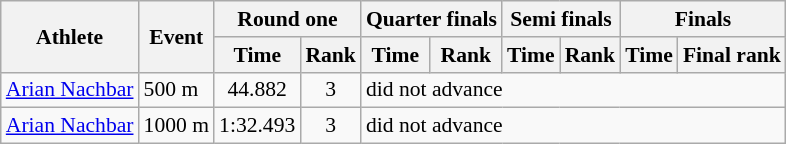<table class="wikitable" style="font-size:90%">
<tr>
<th rowspan="2">Athlete</th>
<th rowspan="2">Event</th>
<th colspan="2">Round one</th>
<th colspan="2">Quarter finals</th>
<th colspan="2">Semi finals</th>
<th colspan="2">Finals</th>
</tr>
<tr>
<th>Time</th>
<th>Rank</th>
<th>Time</th>
<th>Rank</th>
<th>Time</th>
<th>Rank</th>
<th>Time</th>
<th>Final rank</th>
</tr>
<tr>
<td><a href='#'>Arian Nachbar</a></td>
<td>500 m</td>
<td align="center">44.882</td>
<td align="center">3</td>
<td colspan="6">did not advance</td>
</tr>
<tr>
<td><a href='#'>Arian Nachbar</a></td>
<td>1000 m</td>
<td align="center">1:32.493</td>
<td align="center">3</td>
<td colspan="6">did not advance</td>
</tr>
</table>
